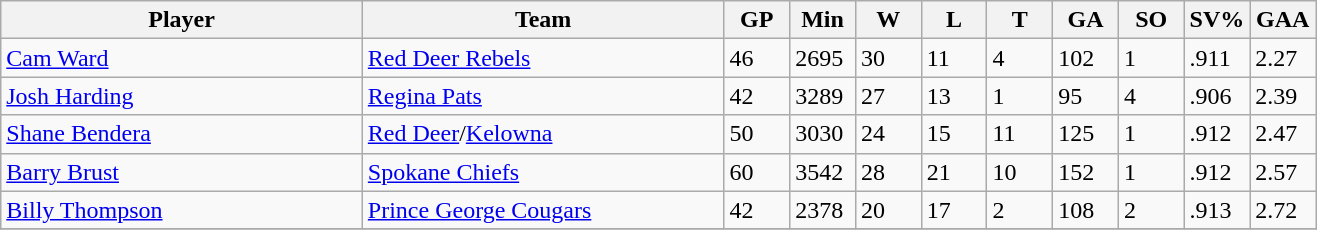<table class="wikitable">
<tr>
<th bgcolor="#DDDDFF" width="27.5%">Player</th>
<th bgcolor="#DDDDFF" width="27.5%">Team</th>
<th bgcolor="#DDDDFF" width="5%">GP</th>
<th bgcolor="#DDDDFF" width="5%">Min</th>
<th bgcolor="#DDDDFF" width="5%">W</th>
<th bgcolor="#DDDDFF" width="5%">L</th>
<th bgcolor="#DDDDFF" width="5%">T</th>
<th bgcolor="#DDDDFF" width="5%">GA</th>
<th bgcolor="#DDDDFF" width="5%">SO</th>
<th bgcolor="#DDDDFF" width="5%">SV%</th>
<th bgcolor="#DDDDFF" width="5%">GAA</th>
</tr>
<tr>
<td><a href='#'>Cam Ward</a></td>
<td><a href='#'>Red Deer Rebels</a></td>
<td>46</td>
<td>2695</td>
<td>30</td>
<td>11</td>
<td>4</td>
<td>102</td>
<td>1</td>
<td>.911</td>
<td>2.27</td>
</tr>
<tr>
<td><a href='#'>Josh Harding</a></td>
<td><a href='#'>Regina Pats</a></td>
<td>42</td>
<td>3289</td>
<td>27</td>
<td>13</td>
<td>1</td>
<td>95</td>
<td>4</td>
<td>.906</td>
<td>2.39</td>
</tr>
<tr>
<td><a href='#'>Shane Bendera</a></td>
<td><a href='#'>Red Deer</a>/<a href='#'>Kelowna</a></td>
<td>50</td>
<td>3030</td>
<td>24</td>
<td>15</td>
<td>11</td>
<td>125</td>
<td>1</td>
<td>.912</td>
<td>2.47</td>
</tr>
<tr>
<td><a href='#'>Barry Brust</a></td>
<td><a href='#'>Spokane Chiefs</a></td>
<td>60</td>
<td>3542</td>
<td>28</td>
<td>21</td>
<td>10</td>
<td>152</td>
<td>1</td>
<td>.912</td>
<td>2.57</td>
</tr>
<tr>
<td><a href='#'>Billy Thompson</a></td>
<td><a href='#'>Prince George Cougars</a></td>
<td>42</td>
<td>2378</td>
<td>20</td>
<td>17</td>
<td>2</td>
<td>108</td>
<td>2</td>
<td>.913</td>
<td>2.72</td>
</tr>
<tr>
</tr>
</table>
